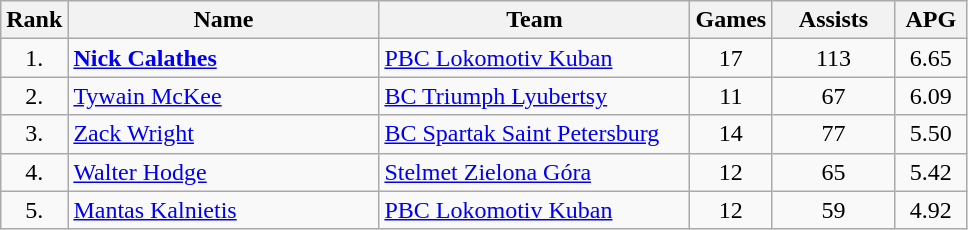<table class="wikitable" style="text-align: center;">
<tr>
<th>Rank</th>
<th width=200>Name</th>
<th width=200>Team</th>
<th>Games</th>
<th width=75>Assists</th>
<th width=40>APG</th>
</tr>
<tr>
<td>1.</td>
<td align="left"> <strong><a href='#'>Nick Calathes</a></strong></td>
<td align="left"> <a href='#'>PBC Lokomotiv Kuban</a></td>
<td>17</td>
<td>113</td>
<td>6.65</td>
</tr>
<tr>
<td>2.</td>
<td align="left"> <a href='#'>Tywain McKee</a></td>
<td align="left"> <a href='#'>BC Triumph Lyubertsy</a></td>
<td>11</td>
<td>67</td>
<td>6.09</td>
</tr>
<tr>
<td>3.</td>
<td align="left"> <a href='#'>Zack Wright</a></td>
<td align="left"> <a href='#'>BC Spartak Saint Petersburg</a></td>
<td>14</td>
<td>77</td>
<td>5.50</td>
</tr>
<tr>
<td>4.</td>
<td align="left"> <a href='#'>Walter Hodge</a></td>
<td align="left"> <a href='#'>Stelmet Zielona Góra</a></td>
<td>12</td>
<td>65</td>
<td>5.42</td>
</tr>
<tr>
<td>5.</td>
<td align="left"> <a href='#'>Mantas Kalnietis</a></td>
<td align="left"> <a href='#'>PBC Lokomotiv Kuban</a></td>
<td>12</td>
<td>59</td>
<td>4.92</td>
</tr>
</table>
